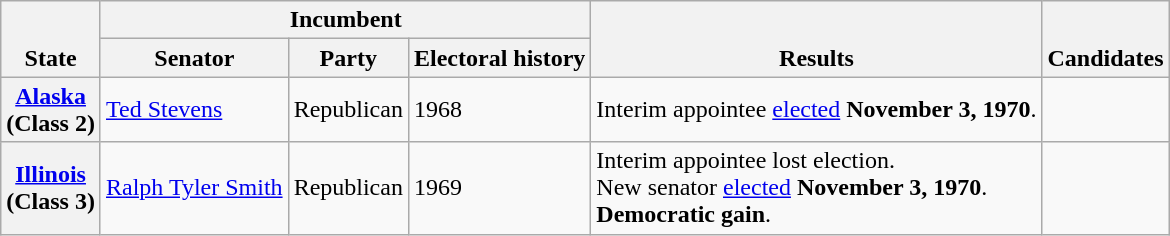<table class=wikitable>
<tr valign=bottom>
<th rowspan=2>State</th>
<th colspan=3>Incumbent</th>
<th rowspan=2>Results</th>
<th rowspan=2>Candidates</th>
</tr>
<tr>
<th>Senator</th>
<th>Party</th>
<th>Electoral history</th>
</tr>
<tr>
<th><a href='#'>Alaska</a><br>(Class 2)</th>
<td><a href='#'>Ted Stevens</a></td>
<td>Republican</td>
<td>1968 </td>
<td>Interim appointee <a href='#'>elected</a> <strong>November 3, 1970</strong>.</td>
<td nowrap></td>
</tr>
<tr>
<th><a href='#'>Illinois</a><br>(Class 3)</th>
<td><a href='#'>Ralph Tyler Smith</a></td>
<td>Republican</td>
<td>1969 </td>
<td>Interim appointee lost election.<br>New senator <a href='#'>elected</a> <strong>November 3, 1970</strong>.<br><strong>Democratic gain</strong>.</td>
<td nowrap></td>
</tr>
</table>
